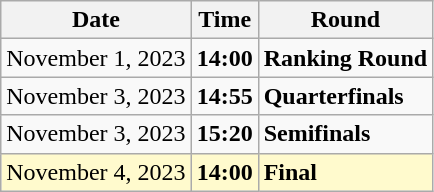<table class="wikitable">
<tr>
<th>Date</th>
<th>Time</th>
<th>Round</th>
</tr>
<tr>
<td>November 1, 2023</td>
<td><strong>14:00</strong></td>
<td><strong>Ranking Round</strong></td>
</tr>
<tr>
<td>November 3, 2023</td>
<td><strong>14:55</strong></td>
<td><strong>Quarterfinals</strong></td>
</tr>
<tr>
<td>November 3, 2023</td>
<td><strong>15:20</strong></td>
<td><strong>Semifinals</strong></td>
</tr>
<tr style=background:lemonchiffon>
<td>November 4, 2023</td>
<td><strong>14:00</strong></td>
<td><strong>Final</strong></td>
</tr>
</table>
